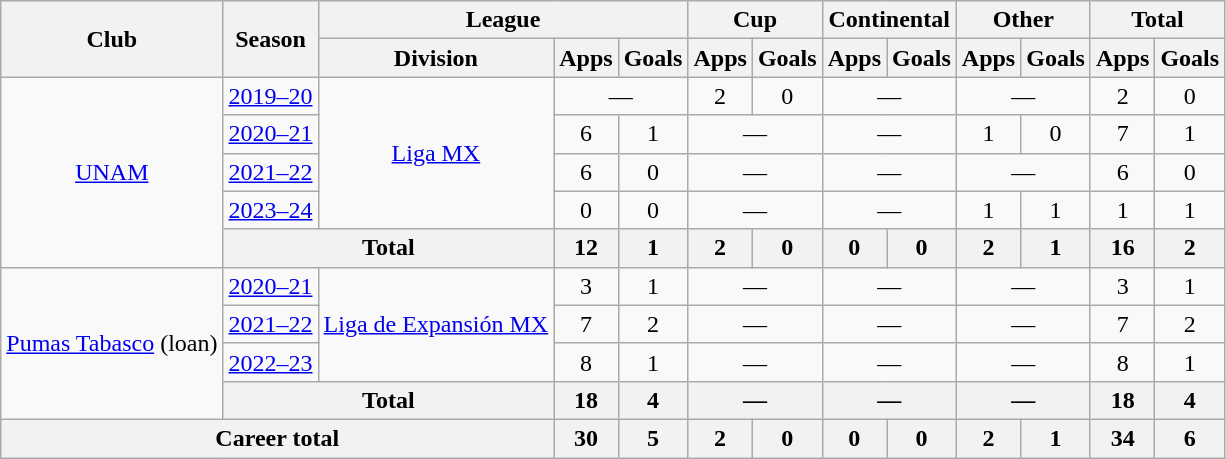<table class="wikitable" style="text-align:center">
<tr>
<th rowspan="2">Club</th>
<th rowspan="2">Season</th>
<th colspan="3">League</th>
<th colspan="2">Cup</th>
<th colspan="2">Continental</th>
<th colspan="2">Other</th>
<th colspan="2">Total</th>
</tr>
<tr>
<th>Division</th>
<th>Apps</th>
<th>Goals</th>
<th>Apps</th>
<th>Goals</th>
<th>Apps</th>
<th>Goals</th>
<th>Apps</th>
<th>Goals</th>
<th>Apps</th>
<th>Goals</th>
</tr>
<tr>
<td rowspan="5"><a href='#'>UNAM</a></td>
<td><a href='#'>2019–20</a></td>
<td rowspan="4"><a href='#'>Liga MX</a></td>
<td colspan=2>—</td>
<td>2</td>
<td>0</td>
<td colspan=2>—</td>
<td colspan=2>—</td>
<td>2</td>
<td>0</td>
</tr>
<tr>
<td><a href='#'>2020–21</a></td>
<td>6</td>
<td>1</td>
<td colspan=2>—</td>
<td colspan=2>—</td>
<td>1</td>
<td>0</td>
<td>7</td>
<td>1</td>
</tr>
<tr>
<td><a href='#'>2021–22</a></td>
<td>6</td>
<td>0</td>
<td colspan=2>—</td>
<td colspan="2">—</td>
<td colspan="2">—</td>
<td>6</td>
<td>0</td>
</tr>
<tr>
<td><a href='#'>2023–24</a></td>
<td>0</td>
<td>0</td>
<td colspan=2>—</td>
<td colspan="2">—</td>
<td>1</td>
<td>1</td>
<td>1</td>
<td>1</td>
</tr>
<tr>
<th colspan="2">Total</th>
<th>12</th>
<th>1</th>
<th>2</th>
<th>0</th>
<th>0</th>
<th>0</th>
<th>2</th>
<th>1</th>
<th>16</th>
<th>2</th>
</tr>
<tr>
<td rowspan="4"><a href='#'>Pumas Tabasco</a> (loan)</td>
<td><a href='#'>2020–21</a></td>
<td rowspan="3"><a href='#'>Liga de Expansión MX</a></td>
<td>3</td>
<td>1</td>
<td colspan=2>—</td>
<td colspan=2>—</td>
<td colspan=2>—</td>
<td>3</td>
<td>1</td>
</tr>
<tr>
<td><a href='#'>2021–22</a></td>
<td>7</td>
<td>2</td>
<td colspan=2>—</td>
<td colspan="2">—</td>
<td colspan="2">—</td>
<td>7</td>
<td>2</td>
</tr>
<tr>
<td><a href='#'>2022–23</a></td>
<td>8</td>
<td>1</td>
<td colspan=2>—</td>
<td colspan="2">—</td>
<td colspan="2">—</td>
<td>8</td>
<td>1</td>
</tr>
<tr>
<th colspan="2">Total</th>
<th>18</th>
<th>4</th>
<th colspan="2">—</th>
<th colspan="2">—</th>
<th colspan="2">—</th>
<th>18</th>
<th>4</th>
</tr>
<tr>
<th colspan="3">Career total</th>
<th>30</th>
<th>5</th>
<th>2</th>
<th>0</th>
<th>0</th>
<th>0</th>
<th>2</th>
<th>1</th>
<th>34</th>
<th>6</th>
</tr>
</table>
